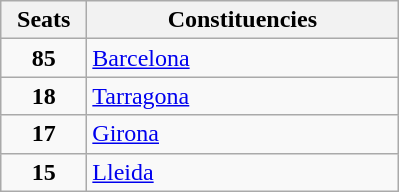<table class="wikitable" style="text-align:left;">
<tr>
<th width="50">Seats</th>
<th width="200">Constituencies</th>
</tr>
<tr>
<td align="center"><strong>85</strong></td>
<td><a href='#'>Barcelona</a></td>
</tr>
<tr>
<td align="center"><strong>18</strong></td>
<td><a href='#'>Tarragona</a></td>
</tr>
<tr>
<td align="center"><strong>17</strong></td>
<td><a href='#'>Girona</a></td>
</tr>
<tr>
<td align="center"><strong>15</strong></td>
<td><a href='#'>Lleida</a></td>
</tr>
</table>
